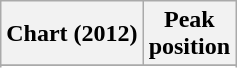<table class="wikitable sortable plainrowheaders" style="text-align:center;">
<tr>
<th>Chart (2012)</th>
<th>Peak<br>position</th>
</tr>
<tr>
</tr>
<tr>
</tr>
</table>
